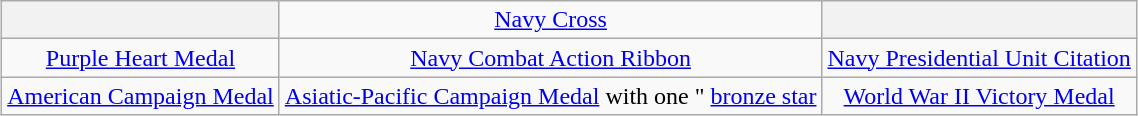<table class="wikitable" style="margin:1em auto; text-align:center;">
<tr>
<th></th>
<td><a href='#'>Navy Cross</a></td>
<th></th>
</tr>
<tr>
<td><a href='#'>Purple Heart Medal</a></td>
<td><a href='#'>Navy Combat Action Ribbon</a></td>
<td><a href='#'>Navy Presidential Unit Citation</a></td>
</tr>
<tr>
<td><a href='#'>American Campaign Medal</a></td>
<td><a href='#'>Asiatic-Pacific Campaign Medal</a> with one " <a href='#'>bronze star</a></td>
<td><a href='#'>World War II Victory Medal</a></td>
</tr>
</table>
